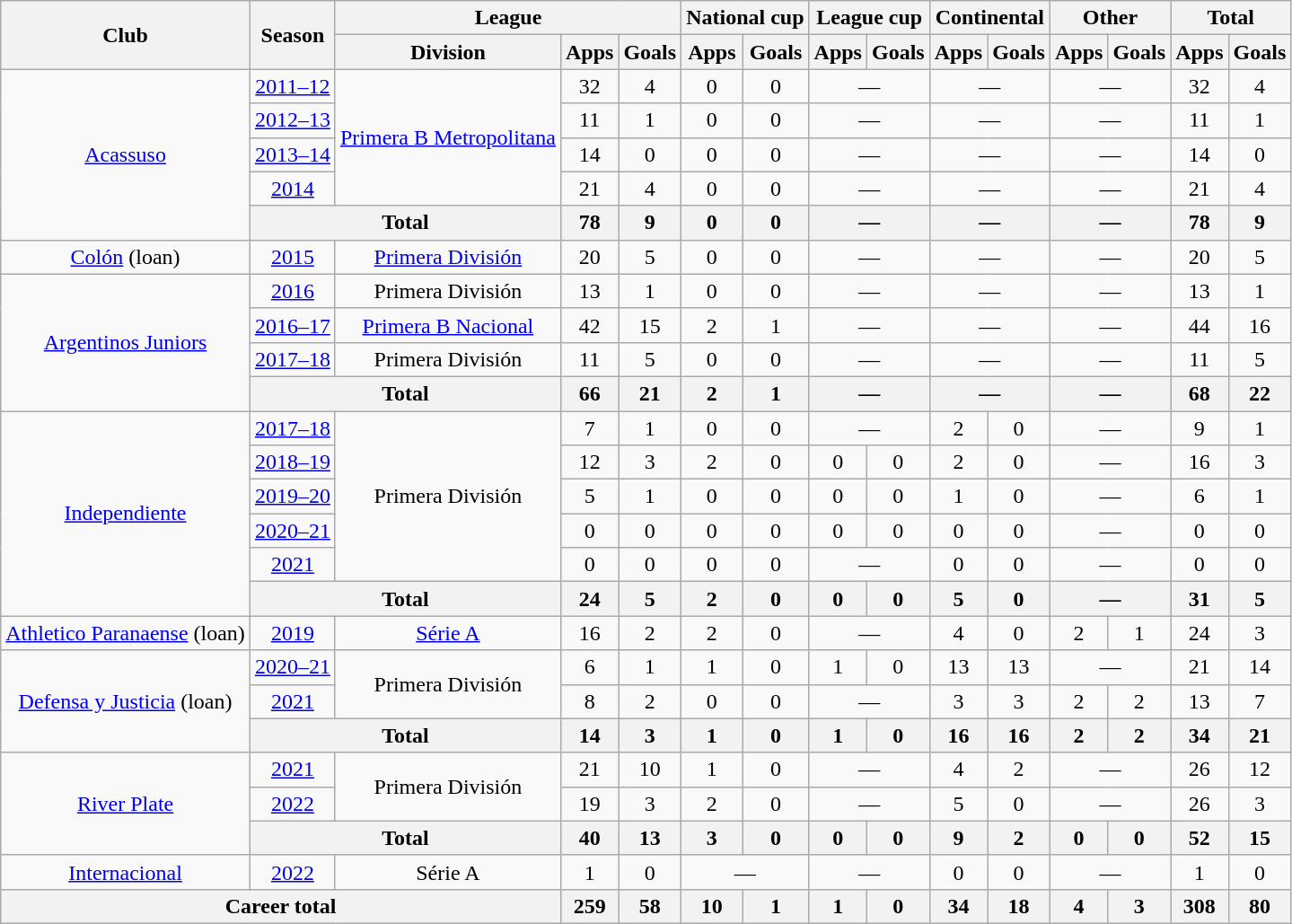<table class="wikitable" style="text-align:center">
<tr>
<th rowspan="2">Club</th>
<th rowspan="2">Season</th>
<th colspan="3">League</th>
<th colspan="2">National cup</th>
<th colspan="2">League cup</th>
<th colspan="2">Continental</th>
<th colspan="2">Other</th>
<th colspan="2">Total</th>
</tr>
<tr>
<th>Division</th>
<th>Apps</th>
<th>Goals</th>
<th>Apps</th>
<th>Goals</th>
<th>Apps</th>
<th>Goals</th>
<th>Apps</th>
<th>Goals</th>
<th>Apps</th>
<th>Goals</th>
<th>Apps</th>
<th>Goals</th>
</tr>
<tr>
<td rowspan="5"><a href='#'>Acassuso</a></td>
<td><a href='#'>2011–12</a></td>
<td rowspan="4"><a href='#'>Primera B Metropolitana</a></td>
<td>32</td>
<td>4</td>
<td>0</td>
<td>0</td>
<td colspan="2">—</td>
<td colspan="2">—</td>
<td colspan="2">—</td>
<td>32</td>
<td>4</td>
</tr>
<tr>
<td><a href='#'>2012–13</a></td>
<td>11</td>
<td>1</td>
<td>0</td>
<td>0</td>
<td colspan="2">—</td>
<td colspan="2">—</td>
<td colspan="2">—</td>
<td>11</td>
<td>1</td>
</tr>
<tr>
<td><a href='#'>2013–14</a></td>
<td>14</td>
<td>0</td>
<td>0</td>
<td>0</td>
<td colspan="2">—</td>
<td colspan="2">—</td>
<td colspan="2">—</td>
<td>14</td>
<td>0</td>
</tr>
<tr>
<td><a href='#'>2014</a></td>
<td>21</td>
<td>4</td>
<td>0</td>
<td>0</td>
<td colspan="2">—</td>
<td colspan="2">—</td>
<td colspan="2">—</td>
<td>21</td>
<td>4</td>
</tr>
<tr>
<th colspan="2">Total</th>
<th>78</th>
<th>9</th>
<th>0</th>
<th>0</th>
<th colspan="2">—</th>
<th colspan="2">—</th>
<th colspan="2">—</th>
<th>78</th>
<th>9</th>
</tr>
<tr>
<td><a href='#'>Colón</a> (loan)</td>
<td><a href='#'>2015</a></td>
<td><a href='#'>Primera División</a></td>
<td>20</td>
<td>5</td>
<td>0</td>
<td>0</td>
<td colspan="2">—</td>
<td colspan="2">—</td>
<td colspan="2">—</td>
<td>20</td>
<td>5</td>
</tr>
<tr>
<td rowspan="4"><a href='#'>Argentinos Juniors</a></td>
<td><a href='#'>2016</a></td>
<td>Primera División</td>
<td>13</td>
<td>1</td>
<td>0</td>
<td>0</td>
<td colspan="2">—</td>
<td colspan="2">—</td>
<td colspan="2">—</td>
<td>13</td>
<td>1</td>
</tr>
<tr>
<td><a href='#'>2016–17</a></td>
<td><a href='#'>Primera B Nacional</a></td>
<td>42</td>
<td>15</td>
<td>2</td>
<td>1</td>
<td colspan="2">—</td>
<td colspan="2">—</td>
<td colspan="2">—</td>
<td>44</td>
<td>16</td>
</tr>
<tr>
<td><a href='#'>2017–18</a></td>
<td>Primera División</td>
<td>11</td>
<td>5</td>
<td>0</td>
<td>0</td>
<td colspan="2">—</td>
<td colspan="2">—</td>
<td colspan="2">—</td>
<td>11</td>
<td>5</td>
</tr>
<tr>
<th colspan="2">Total</th>
<th>66</th>
<th>21</th>
<th>2</th>
<th>1</th>
<th colspan="2">—</th>
<th colspan="2">—</th>
<th colspan="2">—</th>
<th>68</th>
<th>22</th>
</tr>
<tr>
<td rowspan="6"><a href='#'>Independiente</a></td>
<td><a href='#'>2017–18</a></td>
<td rowspan="5">Primera División</td>
<td>7</td>
<td>1</td>
<td>0</td>
<td>0</td>
<td colspan="2">—</td>
<td>2</td>
<td>0</td>
<td colspan="2">—</td>
<td>9</td>
<td>1</td>
</tr>
<tr>
<td><a href='#'>2018–19</a></td>
<td>12</td>
<td>3</td>
<td>2</td>
<td>0</td>
<td>0</td>
<td>0</td>
<td>2</td>
<td>0</td>
<td colspan="2">—</td>
<td>16</td>
<td>3</td>
</tr>
<tr>
<td><a href='#'>2019–20</a></td>
<td>5</td>
<td>1</td>
<td>0</td>
<td>0</td>
<td>0</td>
<td>0</td>
<td>1</td>
<td>0</td>
<td colspan="2">—</td>
<td>6</td>
<td>1</td>
</tr>
<tr>
<td><a href='#'>2020–21</a></td>
<td>0</td>
<td>0</td>
<td>0</td>
<td>0</td>
<td>0</td>
<td>0</td>
<td>0</td>
<td>0</td>
<td colspan="2">—</td>
<td>0</td>
<td>0</td>
</tr>
<tr>
<td><a href='#'>2021</a></td>
<td>0</td>
<td>0</td>
<td>0</td>
<td>0</td>
<td colspan="2">—</td>
<td>0</td>
<td>0</td>
<td colspan="2">—</td>
<td>0</td>
<td>0</td>
</tr>
<tr>
<th colspan="2">Total</th>
<th>24</th>
<th>5</th>
<th>2</th>
<th>0</th>
<th>0</th>
<th>0</th>
<th>5</th>
<th>0</th>
<th colspan="2">—</th>
<th>31</th>
<th>5</th>
</tr>
<tr>
<td><a href='#'>Athletico Paranaense</a> (loan)</td>
<td><a href='#'>2019</a></td>
<td><a href='#'>Série A</a></td>
<td>16</td>
<td>2</td>
<td>2</td>
<td>0</td>
<td colspan="2">—</td>
<td>4</td>
<td>0</td>
<td>2</td>
<td>1</td>
<td>24</td>
<td>3</td>
</tr>
<tr>
<td rowspan="3"><a href='#'>Defensa y Justicia</a> (loan)</td>
<td><a href='#'>2020–21</a></td>
<td rowspan="2">Primera División</td>
<td>6</td>
<td>1</td>
<td>1</td>
<td>0</td>
<td>1</td>
<td>0</td>
<td>13</td>
<td>13</td>
<td colspan="2">—</td>
<td>21</td>
<td>14</td>
</tr>
<tr>
<td><a href='#'>2021</a></td>
<td>8</td>
<td>2</td>
<td>0</td>
<td>0</td>
<td colspan="2">—</td>
<td>3</td>
<td>3</td>
<td>2</td>
<td>2</td>
<td>13</td>
<td>7</td>
</tr>
<tr>
<th colspan="2">Total</th>
<th>14</th>
<th>3</th>
<th>1</th>
<th>0</th>
<th>1</th>
<th>0</th>
<th>16</th>
<th>16</th>
<th>2</th>
<th>2</th>
<th>34</th>
<th>21</th>
</tr>
<tr>
<td rowspan="3"><a href='#'>River Plate</a></td>
<td><a href='#'>2021</a></td>
<td rowspan="2">Primera División</td>
<td>21</td>
<td>10</td>
<td>1</td>
<td>0</td>
<td colspan="2">—</td>
<td>4</td>
<td>2</td>
<td colspan="2">—</td>
<td>26</td>
<td>12</td>
</tr>
<tr>
<td><a href='#'>2022</a></td>
<td>19</td>
<td>3</td>
<td>2</td>
<td>0</td>
<td colspan="2">—</td>
<td>5</td>
<td>0</td>
<td colspan="2">—</td>
<td>26</td>
<td>3</td>
</tr>
<tr>
<th colspan="2">Total</th>
<th>40</th>
<th>13</th>
<th>3</th>
<th>0</th>
<th>0</th>
<th>0</th>
<th>9</th>
<th>2</th>
<th>0</th>
<th>0</th>
<th>52</th>
<th>15</th>
</tr>
<tr>
<td><a href='#'>Internacional</a></td>
<td><a href='#'>2022</a></td>
<td>Série A</td>
<td>1</td>
<td>0</td>
<td colspan="2">—</td>
<td colspan="2">—</td>
<td>0</td>
<td>0</td>
<td colspan="2">—</td>
<td>1</td>
<td>0</td>
</tr>
<tr>
<th colspan="3">Career total</th>
<th>259</th>
<th>58</th>
<th>10</th>
<th>1</th>
<th>1</th>
<th>0</th>
<th>34</th>
<th>18</th>
<th>4</th>
<th>3</th>
<th>308</th>
<th>80</th>
</tr>
</table>
